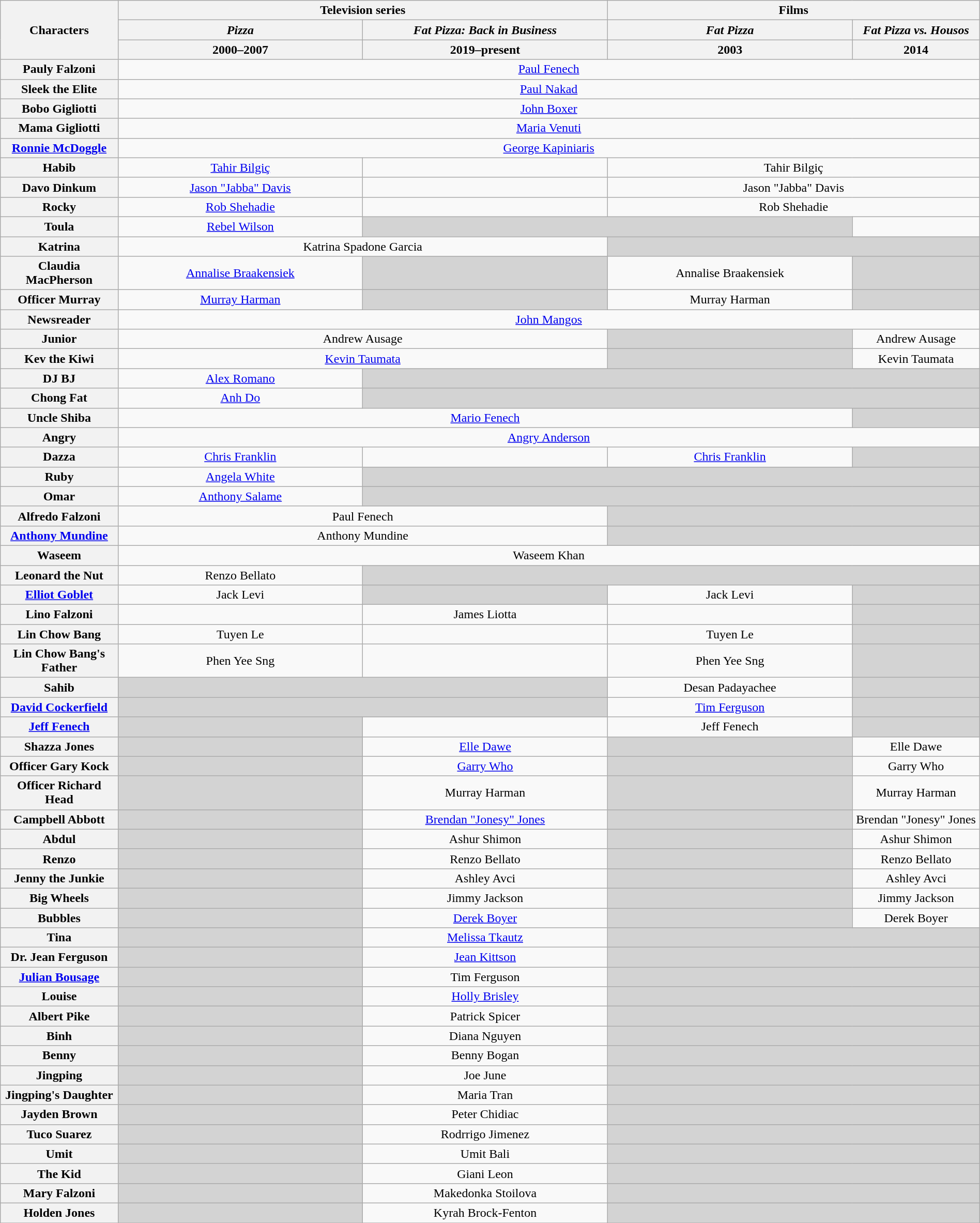<table class="wikitable" width="100%" style="text-align:center">
<tr>
<th rowspan="3" width="12%">Characters</th>
<th colspan="2" width="50%">Television series</th>
<th colspan="3" width="50%">Films</th>
</tr>
<tr>
<th width="25%"><em>Pizza</em></th>
<th width="25%"><em>Fat Pizza: Back in Business</em></th>
<th width="25%"><em>Fat Pizza</em></th>
<th width="25%"><em>Fat Pizza vs. Housos</em></th>
</tr>
<tr>
<th>2000–2007</th>
<th>2019–present</th>
<th>2003</th>
<th>2014</th>
</tr>
<tr>
<th>Pauly Falzoni</th>
<td colspan="4"><a href='#'>Paul Fenech</a></td>
</tr>
<tr>
<th>Sleek the Elite</th>
<td colspan="4"><a href='#'>Paul Nakad</a></td>
</tr>
<tr>
<th>Bobo Gigliotti</th>
<td colspan="4"><a href='#'>John Boxer</a></td>
</tr>
<tr>
<th>Mama Gigliotti</th>
<td colspan="4"><a href='#'>Maria Venuti</a></td>
</tr>
<tr>
<th><a href='#'>Ronnie McDoggle</a></th>
<td colspan="4"><a href='#'>George Kapiniaris</a></td>
</tr>
<tr>
<th>Habib</th>
<td><a href='#'>Tahir Bilgiç</a></td>
<td></td>
<td colspan="2">Tahir Bilgiç</td>
</tr>
<tr>
<th>Davo Dinkum</th>
<td><a href='#'>Jason "Jabba" Davis</a></td>
<td></td>
<td colspan="2">Jason "Jabba" Davis</td>
</tr>
<tr>
<th>Rocky</th>
<td><a href='#'>Rob Shehadie</a></td>
<td></td>
<td colspan="2">Rob Shehadie</td>
</tr>
<tr>
<th>Toula</th>
<td><a href='#'>Rebel Wilson</a></td>
<td colspan="2" style="background-color:#D3D3D3;"></td>
<td></td>
</tr>
<tr>
<th>Katrina</th>
<td colspan="2">Katrina Spadone Garcia</td>
<td colspan="2" style="background-color:#D3D3D3;"></td>
</tr>
<tr>
<th>Claudia MacPherson</th>
<td><a href='#'>Annalise Braakensiek</a></td>
<td style="background-color:#D3D3D3;"></td>
<td>Annalise Braakensiek</td>
<td style="background-color:#D3D3D3;"></td>
</tr>
<tr>
<th>Officer Murray</th>
<td><a href='#'>Murray Harman</a></td>
<td style="background-color:#D3D3D3;"></td>
<td>Murray Harman</td>
<td style="background-color:#D3D3D3;"></td>
</tr>
<tr>
<th>Newsreader</th>
<td colspan="4"><a href='#'>John Mangos</a></td>
</tr>
<tr>
<th>Junior</th>
<td colspan="2">Andrew Ausage</td>
<td style="background-color:#D3D3D3;"></td>
<td>Andrew Ausage</td>
</tr>
<tr>
<th>Kev the Kiwi</th>
<td colspan="2"><a href='#'>Kevin Taumata</a></td>
<td style="background-color:#D3D3D3;"></td>
<td>Kevin Taumata</td>
</tr>
<tr>
<th>DJ BJ</th>
<td><a href='#'>Alex Romano</a></td>
<td colspan="3" style="background-color:#D3D3D3;"></td>
</tr>
<tr>
<th>Chong Fat</th>
<td><a href='#'>Anh Do</a></td>
<td colspan="3" style="background-color:#D3D3D3;"></td>
</tr>
<tr>
<th>Uncle Shiba</th>
<td colspan="3"><a href='#'>Mario Fenech</a></td>
<td style="background-color:#D3D3D3;"></td>
</tr>
<tr>
<th>Angry</th>
<td colspan="4"><a href='#'>Angry Anderson</a></td>
</tr>
<tr>
<th>Dazza</th>
<td><a href='#'>Chris Franklin</a></td>
<td></td>
<td><a href='#'>Chris Franklin</a></td>
<td style="background-color:#D3D3D3;"></td>
</tr>
<tr>
<th>Ruby</th>
<td><a href='#'>Angela White</a></td>
<td colspan="3" style="background-color:#D3D3D3;"></td>
</tr>
<tr>
<th>Omar</th>
<td><a href='#'>Anthony Salame</a></td>
<td colspan="3" style="background-color:#D3D3D3;"></td>
</tr>
<tr>
<th>Alfredo Falzoni</th>
<td colspan="2">Paul Fenech</td>
<td colspan="2" style="background-color:#D3D3D3;"></td>
</tr>
<tr>
<th><a href='#'>Anthony Mundine</a></th>
<td colspan="2">Anthony Mundine</td>
<td colspan="2" style="background-color:#D3D3D3;"></td>
</tr>
<tr>
<th>Waseem</th>
<td colspan="4">Waseem Khan</td>
</tr>
<tr>
<th>Leonard the Nut</th>
<td>Renzo Bellato</td>
<td colspan="3" style="background-color:#D3D3D3;"></td>
</tr>
<tr>
<th><a href='#'>Elliot Goblet</a></th>
<td>Jack Levi</td>
<td style="background-color:#D3D3D3;"></td>
<td>Jack Levi</td>
<td style="background-color:#D3D3D3;"></td>
</tr>
<tr>
<th>Lino Falzoni</th>
<td></td>
<td>James Liotta</td>
<td></td>
<td style="background-color:#D3D3D3;"></td>
</tr>
<tr>
<th>Lin Chow Bang</th>
<td>Tuyen Le</td>
<td></td>
<td>Tuyen Le</td>
<td style="background-color:#D3D3D3;"></td>
</tr>
<tr>
<th>Lin Chow Bang's Father</th>
<td>Phen Yee Sng</td>
<td></td>
<td>Phen Yee Sng</td>
<td style="background-color:#D3D3D3;"></td>
</tr>
<tr>
<th>Sahib</th>
<td colspan="2" style="background-color:#D3D3D3;"></td>
<td>Desan Padayachee</td>
<td style="background-color:#D3D3D3;"></td>
</tr>
<tr>
<th><a href='#'>David Cockerfield</a></th>
<td colspan="2" style="background-color:#D3D3D3;"></td>
<td><a href='#'>Tim Ferguson</a></td>
<td style="background-color:#D3D3D3;"></td>
</tr>
<tr>
<th><a href='#'>Jeff Fenech</a></th>
<td style="background-color:#D3D3D3;"></td>
<td></td>
<td>Jeff Fenech</td>
<td style="background-color:#D3D3D3;"></td>
</tr>
<tr>
<th>Shazza Jones</th>
<td style="background-color:#D3D3D3;"></td>
<td><a href='#'>Elle Dawe</a></td>
<td style="background-color:#D3D3D3;"></td>
<td>Elle Dawe</td>
</tr>
<tr>
<th>Officer Gary Kock</th>
<td style="background-color:#D3D3D3;"></td>
<td><a href='#'>Garry Who</a></td>
<td style="background-color:#D3D3D3;"></td>
<td>Garry Who</td>
</tr>
<tr>
<th>Officer Richard Head</th>
<td style="background-color:#D3D3D3;"></td>
<td>Murray Harman</td>
<td style="background-color:#D3D3D3;"></td>
<td>Murray Harman</td>
</tr>
<tr>
<th>Campbell Abbott</th>
<td style="background-color:#D3D3D3;"></td>
<td><a href='#'>Brendan "Jonesy" Jones</a></td>
<td style="background-color:#D3D3D3;"></td>
<td>Brendan "Jonesy" Jones</td>
</tr>
<tr>
<th>Abdul</th>
<td style="background-color:#D3D3D3;"></td>
<td>Ashur Shimon</td>
<td style="background-color:#D3D3D3;"></td>
<td>Ashur Shimon</td>
</tr>
<tr>
<th>Renzo</th>
<td style="background-color:#D3D3D3;"></td>
<td>Renzo Bellato</td>
<td style="background-color:#D3D3D3;"></td>
<td>Renzo Bellato</td>
</tr>
<tr>
<th>Jenny the Junkie</th>
<td style="background-color:#D3D3D3;"></td>
<td>Ashley Avci</td>
<td style="background-color:#D3D3D3;"></td>
<td>Ashley Avci</td>
</tr>
<tr>
<th>Big Wheels</th>
<td style="background-color:#D3D3D3;"></td>
<td>Jimmy Jackson</td>
<td style="background-color:#D3D3D3;"></td>
<td>Jimmy Jackson</td>
</tr>
<tr>
<th>Bubbles</th>
<td style="background-color:#D3D3D3;"></td>
<td><a href='#'>Derek Boyer</a></td>
<td style="background-color:#D3D3D3;"></td>
<td>Derek Boyer</td>
</tr>
<tr>
<th>Tina</th>
<td style="background-color:#D3D3D3;"></td>
<td><a href='#'>Melissa Tkautz</a></td>
<td colspan="2" style="background-color:#D3D3D3;"></td>
</tr>
<tr>
<th>Dr. Jean Ferguson</th>
<td style="background-color:#D3D3D3;"></td>
<td><a href='#'>Jean Kittson</a></td>
<td colspan="2" style="background-color:#D3D3D3;"></td>
</tr>
<tr>
<th><a href='#'>Julian Bousage</a></th>
<td style="background-color:#D3D3D3;"></td>
<td>Tim Ferguson</td>
<td colspan="2" style="background-color:#D3D3D3;"></td>
</tr>
<tr>
<th>Louise</th>
<td style="background-color:#D3D3D3;"></td>
<td><a href='#'>Holly Brisley</a></td>
<td colspan="2" style="background-color:#D3D3D3;"></td>
</tr>
<tr>
<th>Albert Pike</th>
<td style="background-color:#D3D3D3;"></td>
<td>Patrick Spicer</td>
<td colspan="2" style="background-color:#D3D3D3;"></td>
</tr>
<tr>
<th>Binh</th>
<td style="background-color:#D3D3D3;"></td>
<td>Diana Nguyen</td>
<td colspan="2" style="background-color:#D3D3D3;"></td>
</tr>
<tr>
<th>Benny</th>
<td style="background-color:#D3D3D3;"></td>
<td>Benny Bogan</td>
<td colspan="2" style="background-color:#D3D3D3;"></td>
</tr>
<tr>
<th>Jingping</th>
<td style="background-color:#D3D3D3;"></td>
<td>Joe June</td>
<td colspan="2" style="background-color:#D3D3D3;"></td>
</tr>
<tr>
<th>Jingping's Daughter</th>
<td style="background-color:#D3D3D3;"></td>
<td>Maria Tran</td>
<td colspan="2" style="background-color:#D3D3D3;"></td>
</tr>
<tr>
<th>Jayden Brown</th>
<td style="background-color:#D3D3D3;"></td>
<td>Peter Chidiac</td>
<td colspan="2" style="background-color:#D3D3D3;"></td>
</tr>
<tr>
<th>Tuco Suarez</th>
<td style="background-color:#D3D3D3;"></td>
<td>Rodrrigo Jimenez</td>
<td colspan="2" style="background-color:#D3D3D3;"></td>
</tr>
<tr>
<th>Umit</th>
<td style="background-color:#D3D3D3;"></td>
<td>Umit Bali</td>
<td colspan="2" style="background-color:#D3D3D3;"></td>
</tr>
<tr>
<th>The Kid</th>
<td style="background-color:#D3D3D3;"></td>
<td>Giani Leon</td>
<td colspan="2" style="background-color:#D3D3D3;"></td>
</tr>
<tr>
<th>Mary Falzoni</th>
<td style="background-color:#D3D3D3;"></td>
<td>Makedonka Stoilova</td>
<td colspan="2" style="background-color:#D3D3D3;"></td>
</tr>
<tr>
<th>Holden Jones</th>
<td style="background-color:#D3D3D3;"></td>
<td>Kyrah Brock-Fenton</td>
<td colspan="2" style="background-color:#D3D3D3;"></td>
</tr>
<tr>
</tr>
</table>
